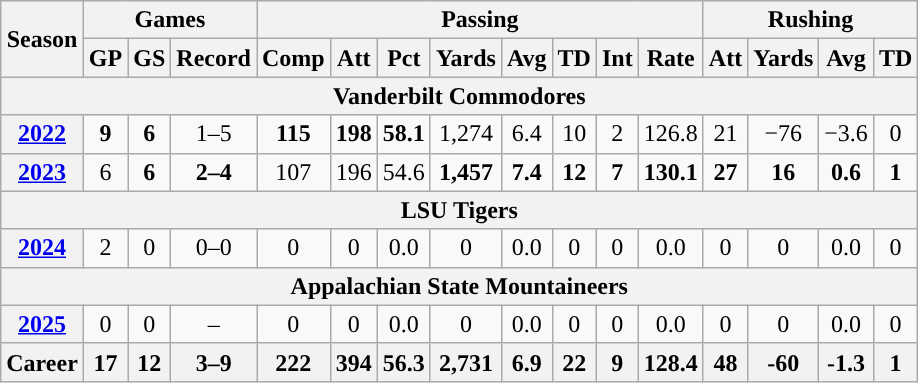<table class="wikitable" style="text-align:center;">
<tr>
<th rowspan="2">Season</th>
<th colspan="3">Games</th>
<th colspan="8">Passing</th>
<th colspan="5">Rushing</th>
</tr>
<tr>
<th>GP</th>
<th>GS</th>
<th>Record</th>
<th>Comp</th>
<th>Att</th>
<th>Pct</th>
<th>Yards</th>
<th>Avg</th>
<th>TD</th>
<th>Int</th>
<th>Rate</th>
<th>Att</th>
<th>Yards</th>
<th>Avg</th>
<th>TD</th>
</tr>
<tr>
<th colspan="16">Vanderbilt Commodores</th>
</tr>
<tr>
<th><a href='#'>2022</a></th>
<td><strong>9</strong></td>
<td><strong>6</strong></td>
<td>1–5</td>
<td><strong>115</strong></td>
<td><strong>198</strong></td>
<td><strong>58.1</strong></td>
<td>1,274</td>
<td>6.4</td>
<td>10</td>
<td>2</td>
<td>126.8</td>
<td>21</td>
<td>−76</td>
<td>−3.6</td>
<td>0</td>
</tr>
<tr>
<th><a href='#'>2023</a></th>
<td>6</td>
<td><strong>6</strong></td>
<td><strong>2–4</strong></td>
<td>107</td>
<td>196</td>
<td>54.6</td>
<td><strong>1,457</strong></td>
<td><strong>7.4</strong></td>
<td><strong>12</strong></td>
<td><strong>7</strong></td>
<td><strong>130.1</strong></td>
<td><strong>27</strong></td>
<td><strong>16</strong></td>
<td><strong>0.6</strong></td>
<td><strong>1</strong></td>
</tr>
<tr>
<th colspan="16">LSU Tigers</th>
</tr>
<tr>
<th><a href='#'>2024</a></th>
<td>2</td>
<td>0</td>
<td>0–0</td>
<td>0</td>
<td>0</td>
<td>0.0</td>
<td>0</td>
<td>0.0</td>
<td>0</td>
<td>0</td>
<td>0.0</td>
<td>0</td>
<td>0</td>
<td>0.0</td>
<td>0</td>
</tr>
<tr>
<th colspan="16">Appalachian State Mountaineers</th>
</tr>
<tr>
<th><a href='#'>2025</a></th>
<td>0</td>
<td>0</td>
<td>–</td>
<td>0</td>
<td>0</td>
<td>0.0</td>
<td>0</td>
<td>0.0</td>
<td>0</td>
<td>0</td>
<td>0.0</td>
<td>0</td>
<td>0</td>
<td>0.0</td>
<td>0</td>
</tr>
<tr>
<th>Career</th>
<th>17</th>
<th>12</th>
<th>3–9</th>
<th>222</th>
<th>394</th>
<th>56.3</th>
<th>2,731</th>
<th>6.9</th>
<th>22</th>
<th>9</th>
<th>128.4</th>
<th>48</th>
<th>-60</th>
<th>-1.3</th>
<th>1</th>
</tr>
</table>
